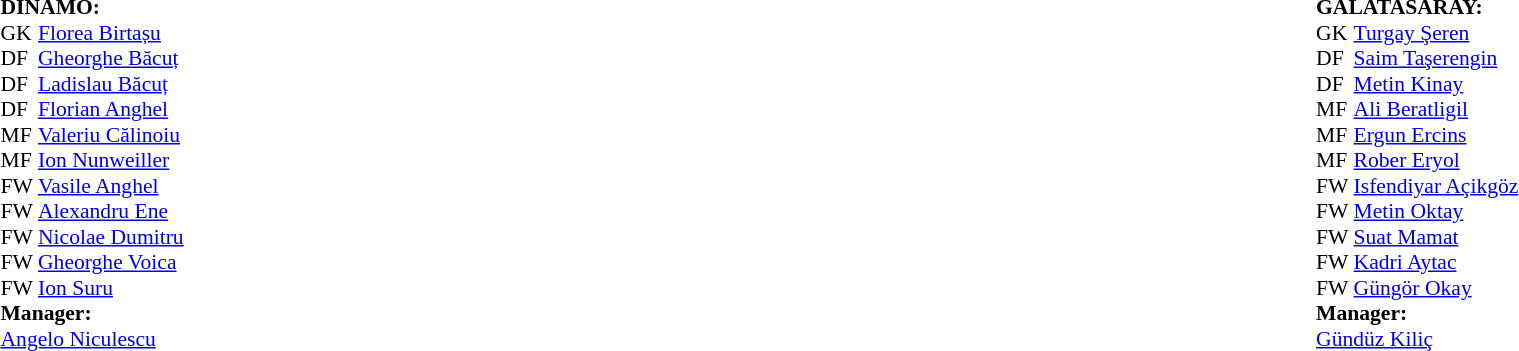<table width="100%">
<tr>
<td valign="top" width="50%"><br><table style="font-size: 90%" cellspacing="0" cellpadding="0">
<tr>
<td colspan="4"><strong>DINAMO:</strong></td>
</tr>
<tr>
<th width=25></th>
</tr>
<tr>
<td>GK</td>
<td><a href='#'>Florea Birtașu</a></td>
</tr>
<tr>
<td>DF</td>
<td><a href='#'>Gheorghe Băcuț</a></td>
</tr>
<tr>
<td>DF</td>
<td><a href='#'>Ladislau Băcuț</a></td>
</tr>
<tr>
<td>DF</td>
<td><a href='#'>Florian Anghel</a></td>
</tr>
<tr>
<td>MF</td>
<td><a href='#'>Valeriu Călinoiu</a></td>
</tr>
<tr>
<td>MF</td>
<td><a href='#'>Ion Nunweiller</a></td>
</tr>
<tr>
<td>FW</td>
<td><a href='#'>Vasile Anghel</a></td>
</tr>
<tr>
<td>FW</td>
<td><a href='#'>Alexandru Ene</a></td>
</tr>
<tr>
<td>FW</td>
<td><a href='#'>Nicolae Dumitru</a></td>
</tr>
<tr>
<td>FW</td>
<td><a href='#'>Gheorghe Voica</a></td>
</tr>
<tr>
<td>FW</td>
<td><a href='#'>Ion Suru</a></td>
</tr>
<tr>
<td colspan=3><strong>Manager:</strong></td>
</tr>
<tr>
<td colspan=4><a href='#'>Angelo Niculescu</a></td>
</tr>
</table>
</td>
<td><br><table style="font-size: 90%" cellspacing="0" cellpadding="0" align=center>
<tr>
<td colspan="4"><strong>GALATASARAY:</strong></td>
</tr>
<tr>
<th width=25></th>
</tr>
<tr>
<td>GK</td>
<td><a href='#'>Turgay Şeren</a></td>
</tr>
<tr>
<td>DF</td>
<td><a href='#'>Saim Taşerengin</a></td>
</tr>
<tr>
<td>DF</td>
<td><a href='#'>Metin Kinay</a></td>
</tr>
<tr>
<td>MF</td>
<td><a href='#'>Ali Beratligil</a></td>
</tr>
<tr>
<td>MF</td>
<td><a href='#'>Ergun Ercins</a></td>
</tr>
<tr>
<td>MF</td>
<td><a href='#'>Rober Eryol</a></td>
</tr>
<tr>
<td>FW</td>
<td><a href='#'>Isfendiyar Açikgöz</a></td>
</tr>
<tr>
<td>FW</td>
<td><a href='#'>Metin Oktay</a></td>
</tr>
<tr>
<td>FW</td>
<td><a href='#'>Suat Mamat</a></td>
</tr>
<tr>
<td>FW</td>
<td><a href='#'>Kadri Aytac</a></td>
</tr>
<tr>
<td>FW</td>
<td><a href='#'>Güngör Okay</a></td>
</tr>
<tr>
<td colspan=3><strong>Manager:</strong></td>
</tr>
<tr>
<td colspan=4><a href='#'>Gündüz Kiliç</a></td>
</tr>
</table>
</td>
</tr>
<tr>
</tr>
</table>
